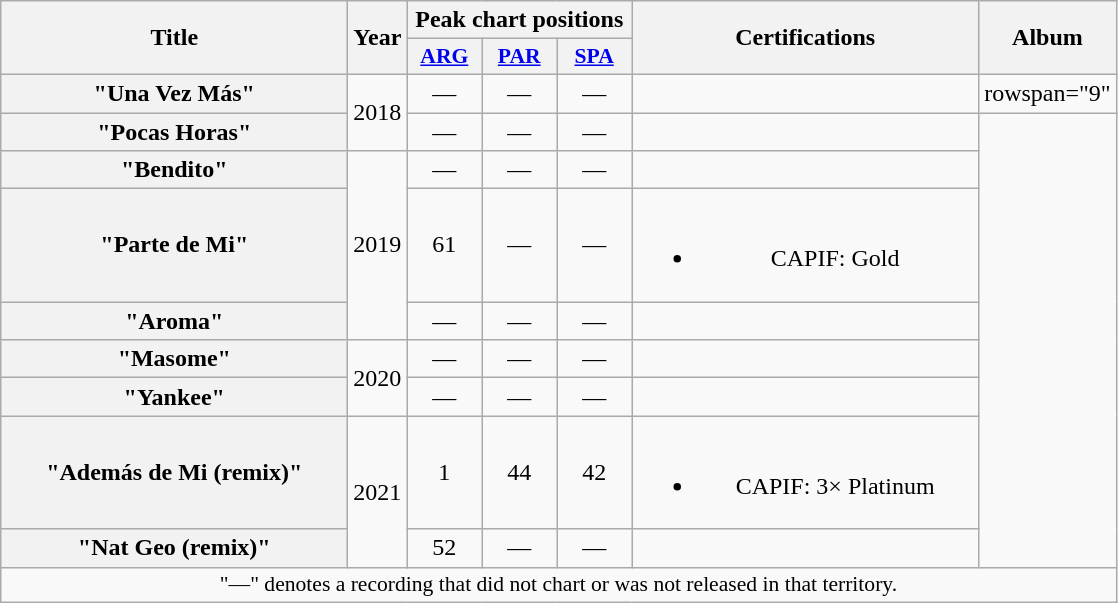<table class="wikitable plainrowheaders" style="text-align:center;">
<tr>
<th scope="col" rowspan="2" style="width:14em;">Title</th>
<th scope="col" rowspan="2">Year</th>
<th scope="col" colspan="3">Peak chart positions</th>
<th scope="col" rowspan="2" style="width:14em;">Certifications</th>
<th scope="col" rowspan="2">Album</th>
</tr>
<tr>
<th scope="col" style="width:3em;font-size:90%;"><a href='#'>ARG</a><br></th>
<th scope="col" style="width:3em;font-size:90%;"><a href='#'>PAR</a><br></th>
<th scope="col" style="width:3em;font-size:90%;"><a href='#'>SPA</a><br></th>
</tr>
<tr>
<th scope="row">"Una Vez Más"<br></th>
<td rowspan="2">2018</td>
<td>—</td>
<td>—</td>
<td>—</td>
<td></td>
<td>rowspan="9" </td>
</tr>
<tr>
<th scope="row">"Pocas Horas"<br></th>
<td>—</td>
<td>—</td>
<td>—</td>
<td></td>
</tr>
<tr>
<th scope="row">"Bendito"<br></th>
<td rowspan="3">2019</td>
<td>—</td>
<td>—</td>
<td>—</td>
<td></td>
</tr>
<tr>
<th scope="row">"Parte de Mi"<br></th>
<td>61</td>
<td>—</td>
<td>—</td>
<td><br><ul><li>CAPIF: Gold</li></ul></td>
</tr>
<tr>
<th scope="row">"Aroma"<br></th>
<td>—</td>
<td>—</td>
<td>—</td>
<td></td>
</tr>
<tr>
<th scope="row">"Masome"<br></th>
<td rowspan="2">2020</td>
<td>—</td>
<td>—</td>
<td>—</td>
<td></td>
</tr>
<tr>
<th scope="row">"Yankee"<br></th>
<td>—</td>
<td>—</td>
<td>—</td>
<td></td>
</tr>
<tr>
<th scope="row">"Además de Mi (remix)"<br></th>
<td rowspan="2">2021</td>
<td>1</td>
<td>44</td>
<td>42</td>
<td><br><ul><li>CAPIF: 3× Platinum</li></ul></td>
</tr>
<tr>
<th scope="row">"Nat Geo (remix)"<br></th>
<td>52</td>
<td>—</td>
<td>—</td>
<td></td>
</tr>
<tr>
<td colspan="7" style="font-size:90%">"—" denotes a recording that did not chart or was not released in that territory.</td>
</tr>
</table>
